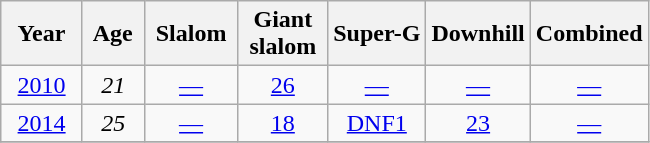<table class=wikitable style="text-align:center">
<tr>
<th>  Year  </th>
<th> Age </th>
<th> Slalom </th>
<th> Giant <br> slalom </th>
<th>Super-G</th>
<th>Downhill</th>
<th>Combined</th>
</tr>
<tr>
<td><a href='#'>2010</a></td>
<td><em>21</em></td>
<td><a href='#'>—</a></td>
<td><a href='#'>26</a></td>
<td><a href='#'>—</a></td>
<td><a href='#'>—</a></td>
<td><a href='#'>—</a></td>
</tr>
<tr>
<td><a href='#'>2014</a></td>
<td><em>25</em></td>
<td><a href='#'>—</a></td>
<td><a href='#'>18</a></td>
<td><a href='#'>DNF1</a></td>
<td><a href='#'>23</a></td>
<td><a href='#'>—</a></td>
</tr>
<tr>
</tr>
</table>
